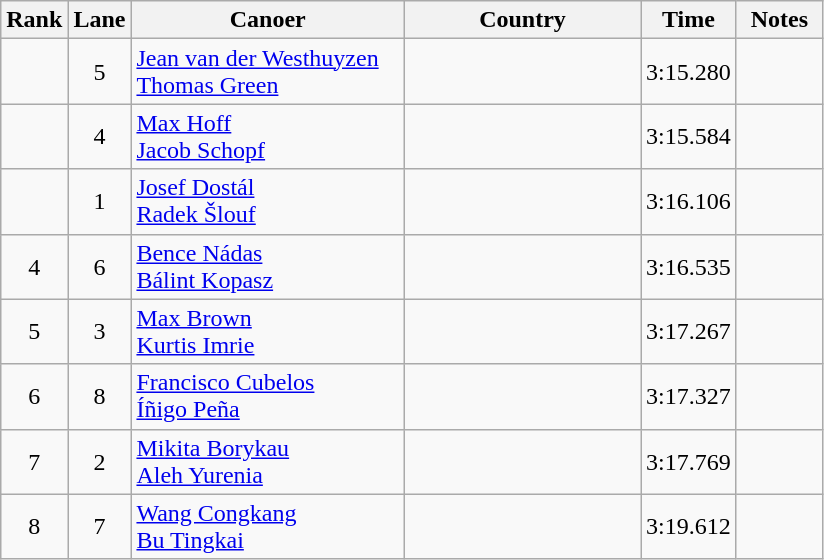<table class="wikitable" style="text-align:center;">
<tr>
<th width=30>Rank</th>
<th width=30>Lane</th>
<th width=175>Canoer</th>
<th width=150>Country</th>
<th width=30>Time</th>
<th width=50>Notes</th>
</tr>
<tr>
<td></td>
<td>5</td>
<td align=left><a href='#'>Jean van der Westhuyzen</a><br><a href='#'>Thomas Green</a></td>
<td align=left></td>
<td>3:15.280</td>
<td></td>
</tr>
<tr>
<td></td>
<td>4</td>
<td align=left><a href='#'>Max Hoff</a><br><a href='#'>Jacob Schopf</a></td>
<td align=left></td>
<td>3:15.584</td>
<td></td>
</tr>
<tr>
<td></td>
<td>1</td>
<td align=left><a href='#'>Josef Dostál</a><br><a href='#'>Radek Šlouf</a></td>
<td align=left></td>
<td>3:16.106</td>
<td></td>
</tr>
<tr>
<td>4</td>
<td>6</td>
<td align=left><a href='#'>Bence Nádas</a><br><a href='#'>Bálint Kopasz</a></td>
<td align=left></td>
<td>3:16.535</td>
<td></td>
</tr>
<tr>
<td>5</td>
<td>3</td>
<td align=left><a href='#'>Max Brown</a><br><a href='#'>Kurtis Imrie</a></td>
<td align=left></td>
<td>3:17.267</td>
<td></td>
</tr>
<tr>
<td>6</td>
<td>8</td>
<td align=left><a href='#'>Francisco Cubelos</a><br><a href='#'>Íñigo Peña</a></td>
<td align=left></td>
<td>3:17.327</td>
<td></td>
</tr>
<tr>
<td>7</td>
<td>2</td>
<td align=left><a href='#'>Mikita Borykau</a><br><a href='#'>Aleh Yurenia</a></td>
<td align=left></td>
<td>3:17.769</td>
<td></td>
</tr>
<tr>
<td>8</td>
<td>7</td>
<td align=left><a href='#'>Wang Congkang</a><br><a href='#'>Bu Tingkai</a></td>
<td align=left></td>
<td>3:19.612</td>
<td></td>
</tr>
</table>
